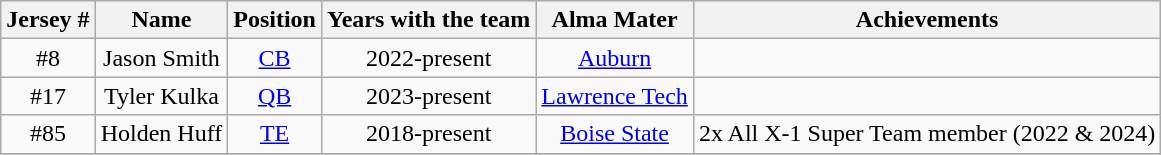<table class="wikitable" style="text-align:center">
<tr>
<th>Jersey #</th>
<th>Name</th>
<th>Position</th>
<th>Years with the team</th>
<th>Alma Mater</th>
<th>Achievements</th>
</tr>
<tr>
<td>#8</td>
<td>Jason Smith</td>
<td><a href='#'>CB</a></td>
<td>2022-present</td>
<td><a href='#'>Auburn</a></td>
<td></td>
</tr>
<tr>
<td>#17</td>
<td>Tyler Kulka</td>
<td><a href='#'>QB</a></td>
<td>2023-present</td>
<td><a href='#'>Lawrence Tech</a></td>
<td></td>
</tr>
<tr>
<td>#85</td>
<td>Holden Huff</td>
<td><a href='#'>TE</a></td>
<td>2018-present</td>
<td><a href='#'>Boise State</a></td>
<td>2x All X-1 Super Team member (2022 & 2024)</td>
</tr>
<tr>
</tr>
</table>
